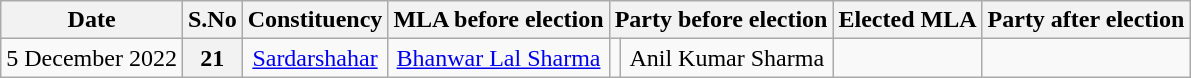<table class="wikitable sortable" style="text-align:center;">
<tr>
<th>Date</th>
<th>S.No</th>
<th>Constituency</th>
<th>MLA before election</th>
<th colspan="2">Party before election</th>
<th>Elected MLA</th>
<th colspan="2">Party after election</th>
</tr>
<tr>
<td>5 December 2022</td>
<th>21</th>
<td><a href='#'>Sardarshahar</a></td>
<td><a href='#'>Bhanwar Lal Sharma</a></td>
<td></td>
<td>Anil Kumar Sharma</td>
<td></td>
</tr>
</table>
